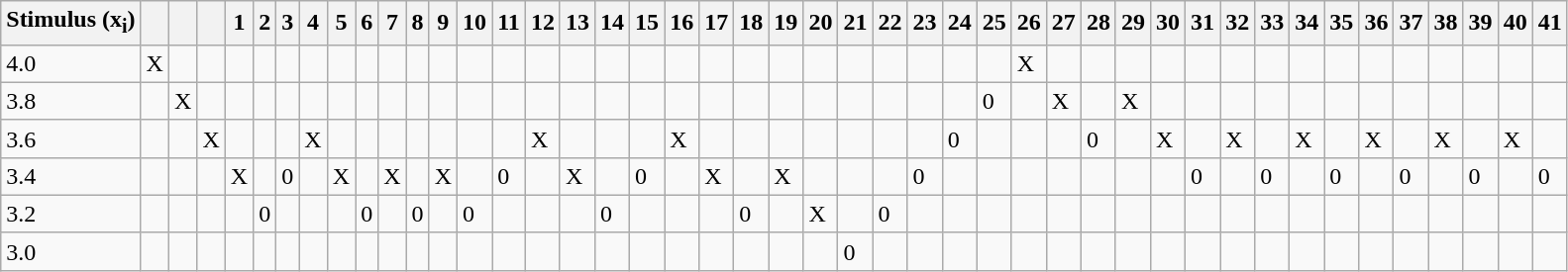<table class="wikitable">
<tr>
<th>Stimulus (x<sub>i</sub>)</th>
<th></th>
<th></th>
<th></th>
<th>1</th>
<th>2</th>
<th>3</th>
<th>4</th>
<th>5</th>
<th>6</th>
<th>7</th>
<th>8</th>
<th>9</th>
<th>10</th>
<th>11</th>
<th>12</th>
<th>13</th>
<th>14</th>
<th>15</th>
<th>16</th>
<th>17</th>
<th>18</th>
<th>19</th>
<th>20</th>
<th>21</th>
<th>22</th>
<th>23</th>
<th>24</th>
<th>25</th>
<th>26</th>
<th>27</th>
<th>28</th>
<th>29</th>
<th>30</th>
<th>31</th>
<th>32</th>
<th>33</th>
<th>34</th>
<th>35</th>
<th>36</th>
<th>37</th>
<th>38</th>
<th>39</th>
<th>40</th>
<th>41</th>
</tr>
<tr>
<td>4.0</td>
<td>X</td>
<td></td>
<td></td>
<td></td>
<td></td>
<td></td>
<td></td>
<td></td>
<td></td>
<td></td>
<td></td>
<td></td>
<td></td>
<td></td>
<td></td>
<td></td>
<td></td>
<td></td>
<td></td>
<td></td>
<td></td>
<td></td>
<td></td>
<td></td>
<td></td>
<td></td>
<td></td>
<td></td>
<td>X</td>
<td></td>
<td></td>
<td></td>
<td></td>
<td></td>
<td></td>
<td></td>
<td></td>
<td></td>
<td></td>
<td></td>
<td></td>
<td></td>
<td></td>
<td></td>
</tr>
<tr>
<td>3.8</td>
<td></td>
<td>X</td>
<td></td>
<td></td>
<td></td>
<td></td>
<td></td>
<td></td>
<td></td>
<td></td>
<td></td>
<td></td>
<td></td>
<td></td>
<td></td>
<td></td>
<td></td>
<td></td>
<td></td>
<td></td>
<td></td>
<td></td>
<td></td>
<td></td>
<td></td>
<td></td>
<td></td>
<td>0</td>
<td></td>
<td>X</td>
<td></td>
<td>X</td>
<td></td>
<td></td>
<td></td>
<td></td>
<td></td>
<td></td>
<td></td>
<td></td>
<td></td>
<td></td>
<td></td>
<td></td>
</tr>
<tr>
<td>3.6</td>
<td></td>
<td></td>
<td>X</td>
<td></td>
<td></td>
<td></td>
<td>X</td>
<td></td>
<td></td>
<td></td>
<td></td>
<td></td>
<td></td>
<td></td>
<td>X</td>
<td></td>
<td></td>
<td></td>
<td>X</td>
<td></td>
<td></td>
<td></td>
<td></td>
<td></td>
<td></td>
<td></td>
<td>0</td>
<td></td>
<td></td>
<td></td>
<td>0</td>
<td></td>
<td>X</td>
<td></td>
<td>X</td>
<td></td>
<td>X</td>
<td></td>
<td>X</td>
<td></td>
<td>X</td>
<td></td>
<td>X</td>
<td></td>
</tr>
<tr>
<td>3.4</td>
<td></td>
<td></td>
<td></td>
<td>X</td>
<td></td>
<td>0</td>
<td></td>
<td>X</td>
<td></td>
<td>X</td>
<td></td>
<td>X</td>
<td></td>
<td>0</td>
<td></td>
<td>X</td>
<td></td>
<td>0</td>
<td></td>
<td>X</td>
<td></td>
<td>X</td>
<td></td>
<td></td>
<td></td>
<td>0</td>
<td></td>
<td></td>
<td></td>
<td></td>
<td></td>
<td></td>
<td></td>
<td>0</td>
<td></td>
<td>0</td>
<td></td>
<td>0</td>
<td></td>
<td>0</td>
<td></td>
<td>0</td>
<td></td>
<td>0</td>
</tr>
<tr>
<td>3.2</td>
<td></td>
<td></td>
<td></td>
<td></td>
<td>0</td>
<td></td>
<td></td>
<td></td>
<td>0</td>
<td></td>
<td>0</td>
<td></td>
<td>0</td>
<td></td>
<td></td>
<td></td>
<td>0</td>
<td></td>
<td></td>
<td></td>
<td>0</td>
<td></td>
<td>X</td>
<td></td>
<td>0</td>
<td></td>
<td></td>
<td></td>
<td></td>
<td></td>
<td></td>
<td></td>
<td></td>
<td></td>
<td></td>
<td></td>
<td></td>
<td></td>
<td></td>
<td></td>
<td></td>
<td></td>
<td></td>
<td></td>
</tr>
<tr>
<td>3.0</td>
<td></td>
<td></td>
<td></td>
<td></td>
<td></td>
<td></td>
<td></td>
<td></td>
<td></td>
<td></td>
<td></td>
<td></td>
<td></td>
<td></td>
<td></td>
<td></td>
<td></td>
<td></td>
<td></td>
<td></td>
<td></td>
<td></td>
<td></td>
<td>0</td>
<td></td>
<td></td>
<td></td>
<td></td>
<td></td>
<td></td>
<td></td>
<td></td>
<td></td>
<td></td>
<td></td>
<td></td>
<td></td>
<td></td>
<td></td>
<td></td>
<td></td>
<td></td>
<td></td>
<td></td>
</tr>
</table>
